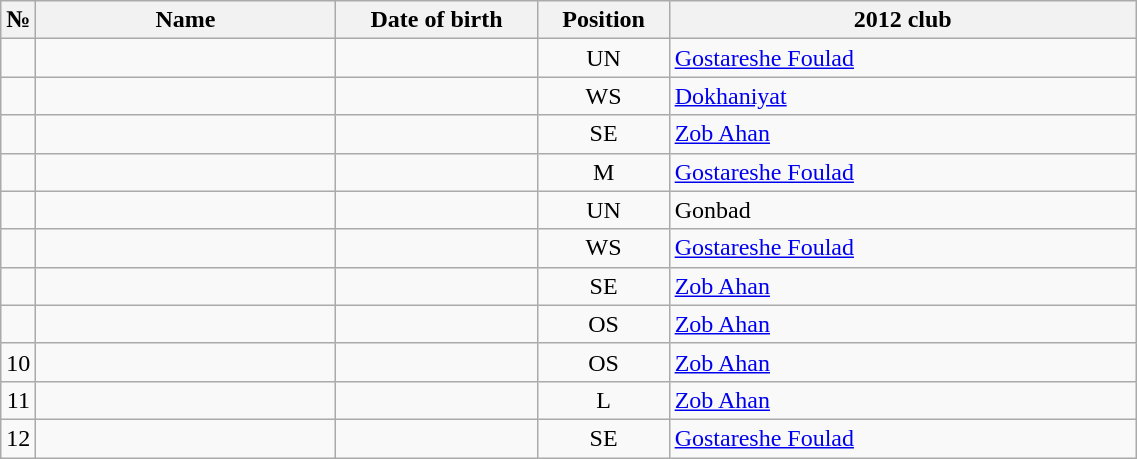<table class="wikitable sortable" style="font-size:100%; text-align:center;">
<tr>
<th>№</th>
<th style="width:12em">Name</th>
<th style="width:8em">Date of birth</th>
<th style="width:5em">Position</th>
<th style="width:19em">2012 club</th>
</tr>
<tr>
<td></td>
<td style="text-align:left;"></td>
<td style="text-align:right;"></td>
<td>UN</td>
<td style="text-align:left;"> <a href='#'>Gostareshe Foulad</a></td>
</tr>
<tr>
<td></td>
<td style="text-align:left;"></td>
<td style="text-align:right;"></td>
<td>WS</td>
<td style="text-align:left;"> <a href='#'>Dokhaniyat</a></td>
</tr>
<tr>
<td></td>
<td style="text-align:left;"></td>
<td style="text-align:right;"></td>
<td>SE</td>
<td style="text-align:left;"> <a href='#'>Zob Ahan</a></td>
</tr>
<tr>
<td></td>
<td style="text-align:left;"></td>
<td style="text-align:right;"></td>
<td>M</td>
<td style="text-align:left;"> <a href='#'>Gostareshe Foulad</a></td>
</tr>
<tr>
<td></td>
<td style="text-align:left;"></td>
<td style="text-align:right;"></td>
<td>UN</td>
<td style="text-align:left;"> Gonbad</td>
</tr>
<tr>
<td></td>
<td style="text-align:left;"></td>
<td style="text-align:right;"></td>
<td>WS</td>
<td style="text-align:left;"> <a href='#'>Gostareshe Foulad</a></td>
</tr>
<tr>
<td></td>
<td style="text-align:left;"></td>
<td style="text-align:right;"></td>
<td>SE</td>
<td style="text-align:left;"> <a href='#'>Zob Ahan</a></td>
</tr>
<tr>
<td></td>
<td style="text-align:left;"></td>
<td style="text-align:right;"></td>
<td>OS</td>
<td style="text-align:left;"> <a href='#'>Zob Ahan</a></td>
</tr>
<tr>
<td>10</td>
<td style="text-align:left;"></td>
<td style="text-align:right;"></td>
<td>OS</td>
<td style="text-align:left;"> <a href='#'>Zob Ahan</a></td>
</tr>
<tr>
<td>11</td>
<td style="text-align:left;"></td>
<td style="text-align:right;"></td>
<td>L</td>
<td style="text-align:left;"> <a href='#'>Zob Ahan</a></td>
</tr>
<tr>
<td>12</td>
<td style="text-align:left;"></td>
<td style="text-align:right;"></td>
<td>SE</td>
<td style="text-align:left;"> <a href='#'>Gostareshe Foulad</a></td>
</tr>
</table>
